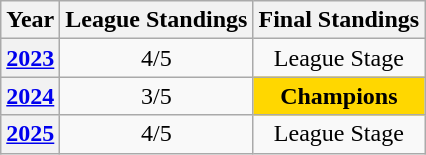<table class="wikitable" style="text-align:center;">
<tr>
<th>Year</th>
<th>League Standings</th>
<th>Final Standings</th>
</tr>
<tr>
<th><a href='#'>2023</a></th>
<td>4/5</td>
<td>League Stage</td>
</tr>
<tr>
<th><a href='#'>2024</a></th>
<td>3/5</td>
<td style="background: gold;"><strong>Champions</strong></td>
</tr>
<tr>
<th><a href='#'>2025</a></th>
<td>4/5</td>
<td>League Stage</td>
</tr>
</table>
